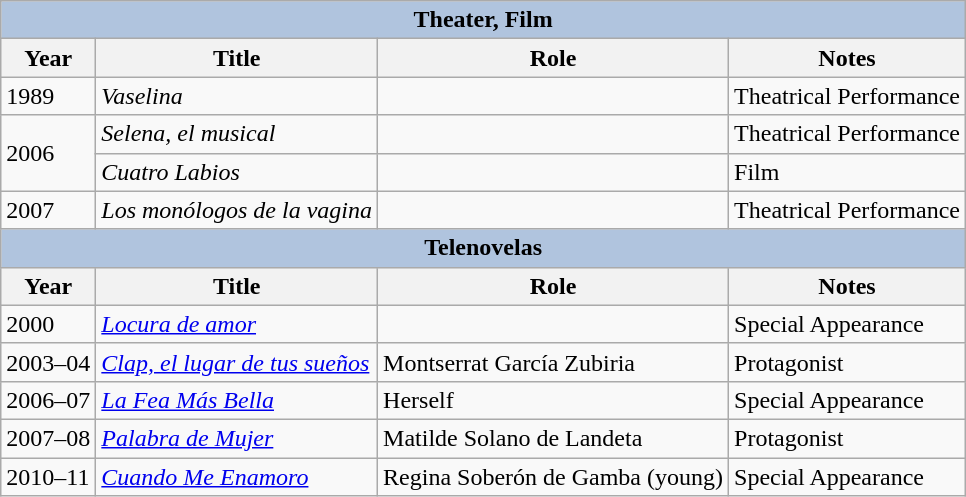<table class="wikitable">
<tr>
<th colspan="5" style="background:LightSteelBlue;">Theater, Film</th>
</tr>
<tr>
<th>Year</th>
<th>Title</th>
<th>Role</th>
<th>Notes</th>
</tr>
<tr>
<td>1989</td>
<td><em>Vaselina</em></td>
<td></td>
<td>Theatrical Performance</td>
</tr>
<tr>
<td rowspan=2>2006</td>
<td><em>Selena, el musical</em></td>
<td></td>
<td>Theatrical Performance</td>
</tr>
<tr>
<td><em>Cuatro Labios</em></td>
<td></td>
<td>Film</td>
</tr>
<tr>
<td>2007</td>
<td><em>Los monólogos de la vagina</em></td>
<td></td>
<td>Theatrical Performance</td>
</tr>
<tr>
<th colspan="5" style="background:LightSteelBlue;">Telenovelas</th>
</tr>
<tr>
<th>Year</th>
<th>Title</th>
<th>Role</th>
<th>Notes</th>
</tr>
<tr>
<td>2000</td>
<td><em><a href='#'>Locura de amor</a></em></td>
<td></td>
<td>Special Appearance</td>
</tr>
<tr>
<td>2003–04</td>
<td><em><a href='#'>Clap, el lugar de tus sueños</a></em></td>
<td>Montserrat García Zubiria</td>
<td>Protagonist</td>
</tr>
<tr>
<td>2006–07</td>
<td><em><a href='#'>La Fea Más Bella</a></em></td>
<td>Herself</td>
<td>Special Appearance</td>
</tr>
<tr>
<td>2007–08</td>
<td><em><a href='#'>Palabra de Mujer</a></em></td>
<td>Matilde Solano de Landeta</td>
<td>Protagonist</td>
</tr>
<tr>
<td>2010–11</td>
<td><em><a href='#'>Cuando Me Enamoro</a></em></td>
<td>Regina Soberón de Gamba (young)</td>
<td>Special Appearance</td>
</tr>
</table>
